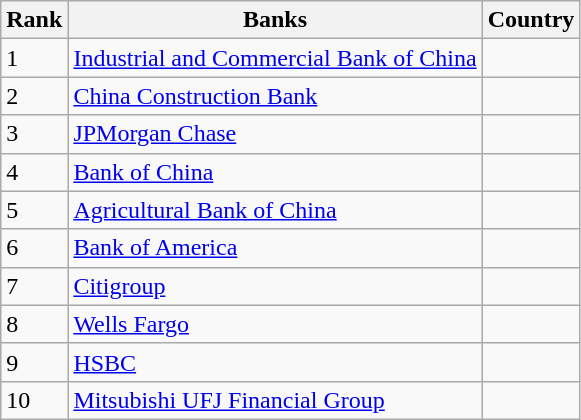<table class="wikitable" border="1">
<tr>
<th>Rank</th>
<th>Banks</th>
<th>Country</th>
</tr>
<tr>
<td>1</td>
<td><a href='#'>Industrial and Commercial Bank of China</a></td>
<td></td>
</tr>
<tr>
<td>2</td>
<td><a href='#'>China Construction Bank</a></td>
<td></td>
</tr>
<tr>
<td>3</td>
<td><a href='#'>JPMorgan Chase</a></td>
<td></td>
</tr>
<tr>
<td>4</td>
<td><a href='#'>Bank of China</a></td>
<td></td>
</tr>
<tr>
<td>5</td>
<td><a href='#'>Agricultural Bank of China</a></td>
<td></td>
</tr>
<tr>
<td>6</td>
<td><a href='#'>Bank of America</a></td>
<td></td>
</tr>
<tr>
<td>7</td>
<td><a href='#'>Citigroup</a></td>
<td></td>
</tr>
<tr>
<td>8</td>
<td><a href='#'>Wells Fargo</a></td>
<td></td>
</tr>
<tr>
<td>9</td>
<td><a href='#'>HSBC</a></td>
<td></td>
</tr>
<tr>
<td>10</td>
<td><a href='#'>Mitsubishi UFJ Financial Group</a></td>
<td></td>
</tr>
</table>
